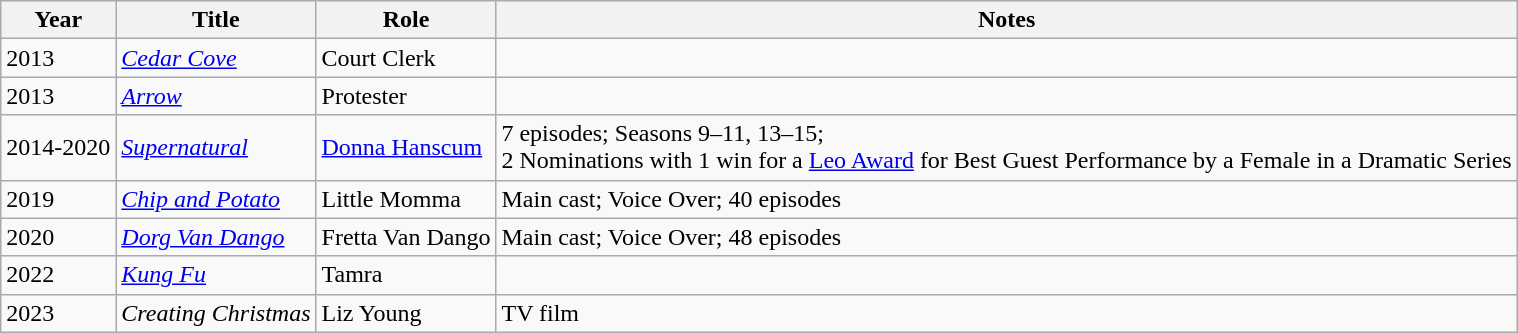<table class="wikitable sortable">
<tr>
<th>Year</th>
<th>Title</th>
<th>Role</th>
<th>Notes</th>
</tr>
<tr>
<td>2013</td>
<td><em><a href='#'>Cedar Cove</a></em></td>
<td>Court Clerk</td>
<td></td>
</tr>
<tr>
<td>2013</td>
<td><em><a href='#'>Arrow</a></em></td>
<td>Protester</td>
<td></td>
</tr>
<tr>
<td>2014-2020</td>
<td><em><a href='#'>Supernatural</a></em></td>
<td><a href='#'>Donna Hanscum</a></td>
<td>7 episodes; Seasons 9–11, 13–15;<br>2 Nominations with 1 win for a <a href='#'>Leo Award</a> for Best Guest Performance by a Female in a Dramatic Series</td>
</tr>
<tr>
<td>2019</td>
<td><em><a href='#'>Chip and Potato</a></em></td>
<td>Little Momma</td>
<td>Main cast; Voice Over; 40 episodes</td>
</tr>
<tr>
<td>2020</td>
<td><em><a href='#'>Dorg Van Dango</a></em></td>
<td>Fretta Van Dango</td>
<td>Main cast; Voice Over; 48 episodes</td>
</tr>
<tr>
<td>2022</td>
<td><em><a href='#'>Kung Fu</a></em></td>
<td>Tamra</td>
<td></td>
</tr>
<tr>
<td>2023</td>
<td><em>Creating Christmas</em></td>
<td>Liz Young</td>
<td>TV film</td>
</tr>
</table>
